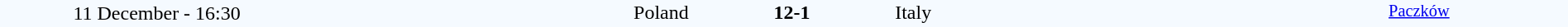<table style="width: 100%; background:#F5FAFF;" cellspacing="0">
<tr>
<td align=center rowspan=3 width=20%>11 December - 16:30</td>
</tr>
<tr>
<td width=24% align=right>Poland</td>
<td align=center width=13%><strong>12-1</strong></td>
<td width=24%>Italy</td>
<td style=font-size:85% rowspan=3 valign=top align=center><a href='#'>Paczków</a></td>
</tr>
<tr style=font-size:85%>
<td align=right valign=top></td>
<td></td>
<td></td>
</tr>
</table>
